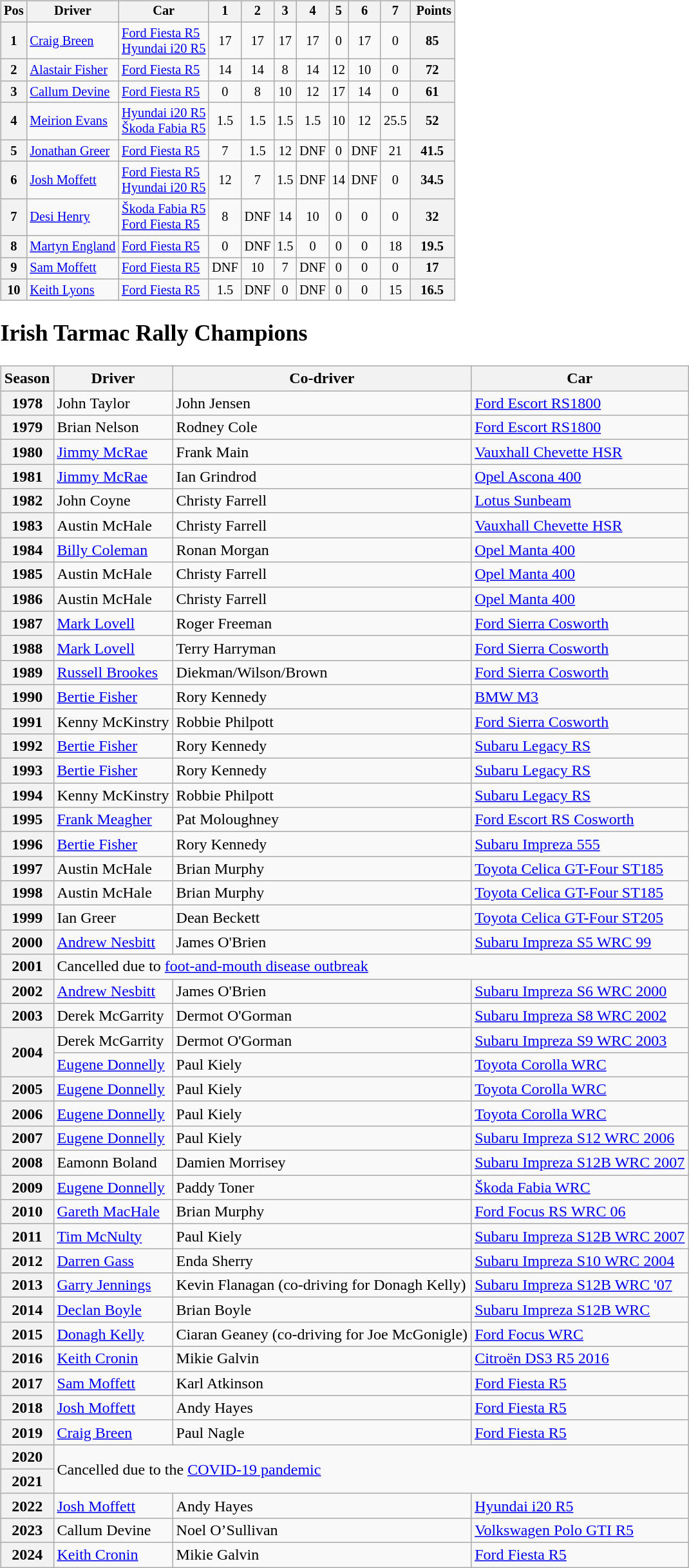<table>
<tr>
<td valign="top"><br><table class="wikitable" style="font-size: 85%; text-align: center;">
<tr valign="top">
<th valign="middle">Pos</th>
<th valign="middle">Driver</th>
<th valign="middle">Car</th>
<th>1<br></th>
<th>2<br></th>
<th>3<br></th>
<th>4<br></th>
<th>5<br></th>
<th>6<br></th>
<th>7<br></th>
<th valign="middle"> Points</th>
</tr>
<tr>
<th>1</th>
<td align=left><a href='#'>Craig Breen</a></td>
<td align=left><a href='#'>Ford Fiesta R5</a><br><a href='#'>Hyundai i20 R5</a></td>
<td>17</td>
<td>17</td>
<td>17</td>
<td>17</td>
<td>0</td>
<td>17</td>
<td>0</td>
<th>85</th>
</tr>
<tr>
<th>2</th>
<td align=left><a href='#'>Alastair Fisher</a></td>
<td align=left><a href='#'>Ford Fiesta R5</a></td>
<td>14</td>
<td>14</td>
<td>8</td>
<td>14</td>
<td>12</td>
<td>10</td>
<td>0</td>
<th>72</th>
</tr>
<tr>
<th>3</th>
<td align=left><a href='#'>Callum Devine</a></td>
<td align=left><a href='#'>Ford Fiesta R5</a></td>
<td>0</td>
<td>8</td>
<td>10</td>
<td>12</td>
<td>17</td>
<td>14</td>
<td>0</td>
<th>61</th>
</tr>
<tr>
<th>4</th>
<td align=left><a href='#'>Meirion Evans</a></td>
<td align=left><a href='#'>Hyundai i20 R5</a><br><a href='#'>Škoda Fabia R5</a></td>
<td>1.5</td>
<td>1.5</td>
<td>1.5</td>
<td>1.5</td>
<td>10</td>
<td>12</td>
<td>25.5</td>
<th>52</th>
</tr>
<tr>
<th>5</th>
<td align=left><a href='#'>Jonathan Greer</a></td>
<td align=left><a href='#'>Ford Fiesta R5</a></td>
<td>7</td>
<td>1.5</td>
<td>12</td>
<td>DNF</td>
<td>0</td>
<td>DNF</td>
<td>21</td>
<th>41.5</th>
</tr>
<tr>
<th>6</th>
<td align=left><a href='#'>Josh Moffett</a></td>
<td align=left><a href='#'>Ford Fiesta R5</a><br><a href='#'>Hyundai i20 R5</a></td>
<td>12</td>
<td>7</td>
<td>1.5</td>
<td>DNF</td>
<td>14</td>
<td>DNF</td>
<td>0</td>
<th>34.5</th>
</tr>
<tr>
<th>7</th>
<td align=left><a href='#'>Desi Henry</a></td>
<td align=left><a href='#'>Škoda Fabia R5</a><br><a href='#'>Ford Fiesta R5</a></td>
<td>8</td>
<td>DNF</td>
<td>14</td>
<td>10</td>
<td>0</td>
<td>0</td>
<td>0</td>
<th>32</th>
</tr>
<tr>
<th>8</th>
<td align=left><a href='#'>Martyn England</a></td>
<td align=left><a href='#'>Ford Fiesta R5</a></td>
<td>0</td>
<td>DNF</td>
<td>1.5</td>
<td>0</td>
<td>0</td>
<td>0</td>
<td>18</td>
<th>19.5</th>
</tr>
<tr>
<th>9</th>
<td align=left><a href='#'>Sam Moffett</a></td>
<td align=left><a href='#'>Ford Fiesta R5</a></td>
<td>DNF</td>
<td>10</td>
<td>7</td>
<td>DNF</td>
<td>0</td>
<td>0</td>
<td>0</td>
<th>17</th>
</tr>
<tr>
<th>10</th>
<td align=left><a href='#'>Keith Lyons</a></td>
<td align=left><a href='#'>Ford Fiesta R5</a></td>
<td>1.5</td>
<td>DNF</td>
<td>0</td>
<td>DNF</td>
<td>0</td>
<td>0</td>
<td>15</td>
<th>16.5</th>
</tr>
</table>
<h2>Irish Tarmac Rally Champions</h2><table class="wikitable">
<tr>
<th>Season</th>
<th>Driver</th>
<th>Co-driver</th>
<th>Car</th>
</tr>
<tr>
<th>1978</th>
<td> John Taylor</td>
<td>John Jensen</td>
<td><a href='#'>Ford Escort RS1800</a></td>
</tr>
<tr>
<th>1979</th>
<td> Brian Nelson</td>
<td>Rodney Cole</td>
<td><a href='#'>Ford Escort RS1800</a></td>
</tr>
<tr>
<th>1980</th>
<td> <a href='#'>Jimmy McRae</a></td>
<td>Frank Main</td>
<td><a href='#'>Vauxhall Chevette HSR</a></td>
</tr>
<tr>
<th>1981</th>
<td> <a href='#'>Jimmy McRae</a></td>
<td>Ian Grindrod</td>
<td><a href='#'>Opel Ascona 400</a></td>
</tr>
<tr>
<th>1982</th>
<td> John Coyne</td>
<td>Christy Farrell</td>
<td><a href='#'>Lotus Sunbeam</a></td>
</tr>
<tr>
<th>1983</th>
<td> Austin McHale</td>
<td>Christy Farrell</td>
<td><a href='#'>Vauxhall Chevette HSR</a></td>
</tr>
<tr>
<th>1984</th>
<td> <a href='#'>Billy Coleman</a></td>
<td>Ronan Morgan</td>
<td><a href='#'>Opel Manta 400</a></td>
</tr>
<tr>
<th>1985</th>
<td> Austin McHale</td>
<td>Christy Farrell</td>
<td><a href='#'>Opel Manta 400</a></td>
</tr>
<tr>
<th>1986</th>
<td> Austin McHale</td>
<td>Christy Farrell</td>
<td><a href='#'>Opel Manta 400</a></td>
</tr>
<tr>
<th>1987</th>
<td> <a href='#'>Mark Lovell</a></td>
<td>Roger Freeman</td>
<td><a href='#'>Ford Sierra Cosworth</a></td>
</tr>
<tr>
<th>1988</th>
<td> <a href='#'>Mark Lovell</a></td>
<td>Terry Harryman</td>
<td><a href='#'>Ford Sierra Cosworth</a></td>
</tr>
<tr>
<th>1989</th>
<td> <a href='#'>Russell Brookes</a></td>
<td>Diekman/Wilson/Brown</td>
<td><a href='#'>Ford Sierra Cosworth</a></td>
</tr>
<tr>
<th>1990</th>
<td> <a href='#'>Bertie Fisher</a></td>
<td>Rory Kennedy</td>
<td><a href='#'>BMW M3</a></td>
</tr>
<tr>
<th>1991</th>
<td> Kenny McKinstry</td>
<td>Robbie Philpott</td>
<td><a href='#'>Ford Sierra Cosworth</a></td>
</tr>
<tr>
<th>1992</th>
<td> <a href='#'>Bertie Fisher</a></td>
<td>Rory Kennedy</td>
<td><a href='#'>Subaru Legacy RS</a></td>
</tr>
<tr>
<th>1993</th>
<td> <a href='#'>Bertie Fisher</a></td>
<td>Rory Kennedy</td>
<td><a href='#'>Subaru Legacy RS</a></td>
</tr>
<tr>
<th>1994</th>
<td> Kenny McKinstry</td>
<td>Robbie Philpott</td>
<td><a href='#'>Subaru Legacy RS</a></td>
</tr>
<tr>
<th>1995</th>
<td> <a href='#'>Frank Meagher</a></td>
<td>Pat Moloughney</td>
<td><a href='#'>Ford Escort RS Cosworth</a></td>
</tr>
<tr>
<th>1996</th>
<td> <a href='#'>Bertie Fisher</a></td>
<td>Rory Kennedy</td>
<td><a href='#'>Subaru Impreza 555</a></td>
</tr>
<tr>
<th>1997</th>
<td> Austin McHale</td>
<td>Brian Murphy</td>
<td><a href='#'>Toyota Celica GT-Four ST185</a></td>
</tr>
<tr>
<th>1998</th>
<td> Austin McHale</td>
<td>Brian Murphy</td>
<td><a href='#'>Toyota Celica GT-Four ST185</a></td>
</tr>
<tr>
<th>1999</th>
<td> Ian Greer</td>
<td>Dean Beckett</td>
<td><a href='#'>Toyota Celica GT-Four ST205</a></td>
</tr>
<tr>
<th>2000</th>
<td> <a href='#'>Andrew Nesbitt</a></td>
<td>James O'Brien</td>
<td><a href='#'>Subaru Impreza S5 WRC 99</a></td>
</tr>
<tr>
<th>2001</th>
<td colspan=3>Cancelled due to <a href='#'>foot-and-mouth disease outbreak</a></td>
</tr>
<tr>
<th>2002</th>
<td> <a href='#'>Andrew Nesbitt</a></td>
<td>James O'Brien</td>
<td><a href='#'>Subaru Impreza S6 WRC 2000</a></td>
</tr>
<tr>
<th>2003</th>
<td> Derek McGarrity</td>
<td>Dermot O'Gorman</td>
<td><a href='#'>Subaru Impreza S8 WRC 2002</a></td>
</tr>
<tr>
<th rowspan=2>2004</th>
<td> Derek McGarrity</td>
<td>Dermot O'Gorman</td>
<td><a href='#'>Subaru Impreza S9 WRC 2003</a></td>
</tr>
<tr>
<td> <a href='#'>Eugene Donnelly</a></td>
<td>Paul Kiely</td>
<td><a href='#'>Toyota Corolla WRC</a></td>
</tr>
<tr>
<th>2005</th>
<td> <a href='#'>Eugene Donnelly</a></td>
<td>Paul Kiely</td>
<td><a href='#'>Toyota Corolla WRC</a></td>
</tr>
<tr>
<th>2006</th>
<td> <a href='#'>Eugene Donnelly</a></td>
<td>Paul Kiely</td>
<td><a href='#'>Toyota Corolla WRC</a></td>
</tr>
<tr>
<th>2007</th>
<td> <a href='#'>Eugene Donnelly</a></td>
<td>Paul Kiely</td>
<td><a href='#'>Subaru Impreza S12 WRC 2006</a></td>
</tr>
<tr>
<th>2008</th>
<td> Eamonn Boland</td>
<td>Damien Morrisey</td>
<td><a href='#'>Subaru Impreza S12B WRC 2007</a></td>
</tr>
<tr>
<th>2009</th>
<td> <a href='#'>Eugene Donnelly</a></td>
<td>Paddy Toner</td>
<td><a href='#'>Škoda Fabia WRC</a></td>
</tr>
<tr>
<th>2010</th>
<td> <a href='#'>Gareth MacHale</a></td>
<td>Brian Murphy</td>
<td><a href='#'>Ford Focus RS WRC 06</a></td>
</tr>
<tr>
<th>2011</th>
<td> <a href='#'>Tim McNulty</a></td>
<td>Paul Kiely</td>
<td><a href='#'>Subaru Impreza S12B WRC 2007</a></td>
</tr>
<tr>
<th>2012</th>
<td> <a href='#'>Darren Gass</a></td>
<td>Enda Sherry</td>
<td><a href='#'>Subaru Impreza S10 WRC 2004</a></td>
</tr>
<tr>
<th>2013</th>
<td> <a href='#'>Garry Jennings</a></td>
<td>Kevin Flanagan (co-driving for Donagh Kelly)</td>
<td><a href='#'>Subaru Impreza S12B WRC '07</a></td>
</tr>
<tr>
<th>2014</th>
<td> <a href='#'>Declan Boyle</a></td>
<td>Brian Boyle</td>
<td><a href='#'>Subaru Impreza S12B WRC</a></td>
</tr>
<tr>
<th>2015</th>
<td> <a href='#'>Donagh Kelly</a></td>
<td>Ciaran Geaney (co-driving for Joe McGonigle)</td>
<td><a href='#'>Ford Focus WRC</a></td>
</tr>
<tr>
<th>2016</th>
<td> <a href='#'>Keith Cronin</a></td>
<td>Mikie Galvin</td>
<td><a href='#'>Citroën DS3 R5 2016</a></td>
</tr>
<tr>
<th>2017</th>
<td> <a href='#'>Sam Moffett</a></td>
<td>Karl Atkinson</td>
<td><a href='#'>Ford Fiesta R5</a></td>
</tr>
<tr>
<th>2018</th>
<td> <a href='#'>Josh Moffett</a></td>
<td>Andy Hayes</td>
<td><a href='#'>Ford Fiesta R5</a></td>
</tr>
<tr>
<th>2019</th>
<td> <a href='#'>Craig Breen</a></td>
<td>Paul Nagle</td>
<td><a href='#'>Ford Fiesta R5</a></td>
</tr>
<tr>
<th>2020</th>
<td colspan=3 rowspan=2>Cancelled due to the <a href='#'>COVID-19 pandemic</a></td>
</tr>
<tr>
<th>2021</th>
</tr>
<tr>
<th>2022</th>
<td> <a href='#'>Josh Moffett</a></td>
<td>Andy Hayes</td>
<td><a href='#'>Hyundai i20 R5</a></td>
</tr>
<tr>
<th>2023</th>
<td> Callum Devine</td>
<td>Noel O’Sullivan</td>
<td><a href='#'>Volkswagen Polo GTI R5</a></td>
</tr>
<tr>
<th>2024</th>
<td> <a href='#'>Keith Cronin</a></td>
<td>Mikie Galvin</td>
<td><a href='#'>Ford Fiesta R5</a></td>
</tr>
</table>
</td>
</tr>
</table>
